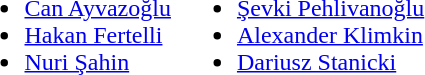<table>
<tr valign="top">
<td><br><ul><li> <a href='#'>Can Ayvazoğlu</a></li><li> <a href='#'>Hakan Fertelli</a></li><li> <a href='#'>Nuri Şahin</a></li></ul></td>
<td><br><ul><li> <a href='#'>Şevki Pehlivanoğlu</a></li><li> <a href='#'>Alexander Klimkin</a></li><li> <a href='#'>Dariusz Stanicki</a></li></ul></td>
</tr>
</table>
